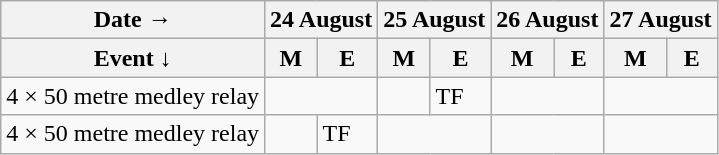<table class="wikitable swimming-schedule floatleft">
<tr>
<th>Date →</th>
<th colspan=2>24 August</th>
<th colspan=2>25 August</th>
<th colspan=2>26 August</th>
<th colspan=2>27 August</th>
</tr>
<tr>
<th>Event ↓</th>
<th>M</th>
<th>E</th>
<th>M</th>
<th>E</th>
<th>M</th>
<th>E</th>
<th>M</th>
<th>E</th>
</tr>
<tr>
<td class=event>4 × 50 metre medley relay</td>
<td colspan=2></td>
<td></td>
<td class=timed-final>TF</td>
<td colspan=2></td>
<td colspan=2></td>
</tr>
<tr>
<td class=event>4 × 50 metre medley relay</td>
<td></td>
<td class=timed-final>TF</td>
<td colspan=2></td>
<td colspan=2></td>
<td colspan=2></td>
</tr>
</table>
